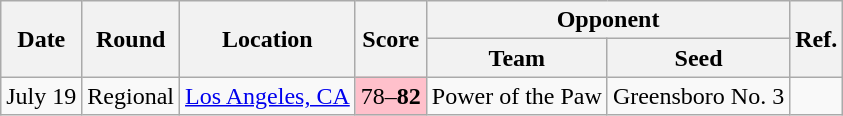<table class="wikitable">
<tr>
<th rowspan=2>Date</th>
<th rowspan=2>Round</th>
<th rowspan=2>Location</th>
<th rowspan=2>Score</th>
<th colspan=2>Opponent</th>
<th rowspan=2>Ref.</th>
</tr>
<tr>
<th>Team</th>
<th>Seed</th>
</tr>
<tr>
<td>July 19</td>
<td>Regional</td>
<td><a href='#'>Los Angeles, CA</a></td>
<td bgcolor=pink>78–<strong>82</strong></td>
<td>Power of the Paw</td>
<td>Greensboro No. 3</td>
<td></td>
</tr>
</table>
